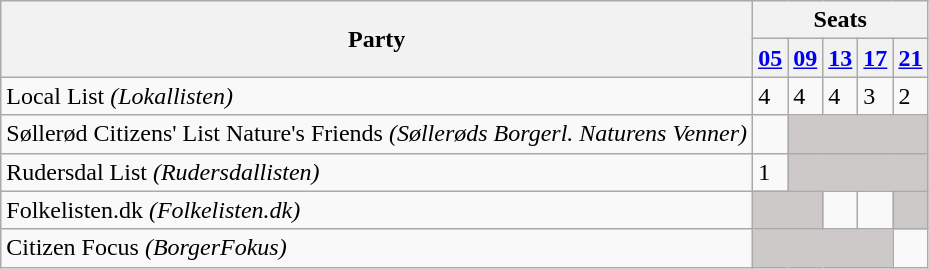<table class="wikitable">
<tr>
<th rowspan=2>Party</th>
<th colspan=11>Seats</th>
</tr>
<tr>
<th><a href='#'>05</a></th>
<th><a href='#'>09</a></th>
<th><a href='#'>13</a></th>
<th><a href='#'>17</a></th>
<th><a href='#'>21</a></th>
</tr>
<tr>
<td>Local List <em>(Lokallisten)</em></td>
<td>4</td>
<td>4</td>
<td>4</td>
<td>3</td>
<td>2</td>
</tr>
<tr>
<td>Søllerød Citizens' List Nature's Friends <em>(Søllerøds Borgerl. Naturens Venner)</em></td>
<td></td>
<td style="background:#CDC9C9;" colspan=4></td>
</tr>
<tr>
<td>Rudersdal List <em>(Rudersdallisten)</em></td>
<td>1</td>
<td style="background:#CDC9C9;" colspan=4></td>
</tr>
<tr>
<td>Folkelisten.dk <em>(Folkelisten.dk)</em></td>
<td style="background:#CDC9C9;" colspan=2></td>
<td></td>
<td></td>
<td style="background:#CDC9C9;"></td>
</tr>
<tr>
<td>Citizen Focus <em>(BorgerFokus)</em></td>
<td style="background:#CDC9C9;" colspan=4></td>
<td></td>
</tr>
</table>
